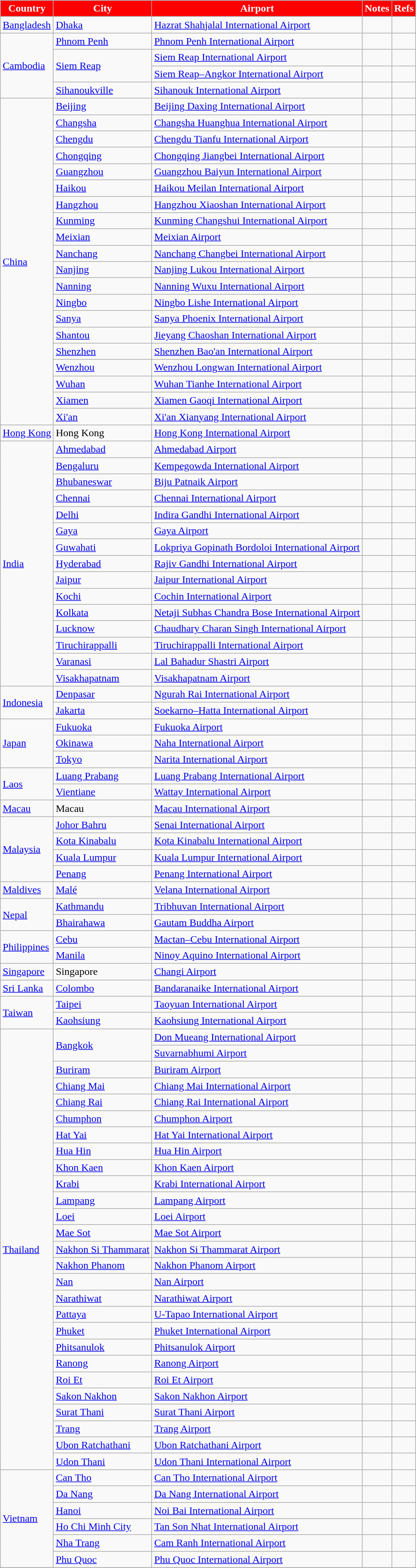<table class="sortable wikitable">
<tr>
<th style="background:red; color:white;">Country</th>
<th style="background:red; color:white;">City</th>
<th style="background:red; color:white;">Airport</th>
<th style="background:red; color:white;">Notes</th>
<th style="background:red; color:white;" class="unsortable">Refs</th>
</tr>
<tr>
<td><a href='#'>Bangladesh</a></td>
<td><a href='#'>Dhaka</a></td>
<td><a href='#'>Hazrat Shahjalal International Airport</a></td>
<td align=center></td>
<td align=center></td>
</tr>
<tr>
<td rowspan="4"><a href='#'>Cambodia</a></td>
<td><a href='#'>Phnom Penh</a></td>
<td><a href='#'>Phnom Penh International Airport</a></td>
<td align=center></td>
<td align=center></td>
</tr>
<tr>
<td rowspan="2"><a href='#'>Siem Reap</a></td>
<td><a href='#'>Siem Reap International Airport</a></td>
<td></td>
<td align=center></td>
</tr>
<tr>
<td><a href='#'>Siem Reap–Angkor International Airport</a></td>
<td align=center></td>
<td align=center></td>
</tr>
<tr>
<td><a href='#'>Sihanoukville</a></td>
<td><a href='#'>Sihanouk International Airport</a></td>
<td></td>
<td align=center></td>
</tr>
<tr>
<td rowspan="20"><a href='#'>China</a></td>
<td><a href='#'>Beijing</a></td>
<td><a href='#'>Beijing Daxing International Airport</a></td>
<td align=center></td>
<td align=center></td>
</tr>
<tr>
<td><a href='#'>Changsha</a></td>
<td><a href='#'>Changsha Huanghua International Airport</a></td>
<td align=center></td>
<td align=center></td>
</tr>
<tr>
<td><a href='#'>Chengdu</a></td>
<td><a href='#'>Chengdu Tianfu International Airport</a></td>
<td align=center></td>
<td align=center></td>
</tr>
<tr>
<td><a href='#'>Chongqing</a></td>
<td><a href='#'>Chongqing Jiangbei International Airport</a></td>
<td align=center></td>
<td align=center></td>
</tr>
<tr>
<td><a href='#'>Guangzhou</a></td>
<td><a href='#'>Guangzhou Baiyun International Airport</a></td>
<td align=center></td>
<td align=center></td>
</tr>
<tr>
<td><a href='#'>Haikou</a></td>
<td><a href='#'>Haikou Meilan International Airport</a></td>
<td></td>
<td align=center></td>
</tr>
<tr>
<td><a href='#'>Hangzhou</a></td>
<td><a href='#'>Hangzhou Xiaoshan International Airport</a></td>
<td align=center></td>
<td align=center></td>
</tr>
<tr>
<td><a href='#'>Kunming</a></td>
<td><a href='#'>Kunming Changshui International Airport</a></td>
<td align=center></td>
<td align=center></td>
</tr>
<tr>
<td><a href='#'>Meixian</a></td>
<td><a href='#'>Meixian Airport</a></td>
<td></td>
<td align=center></td>
</tr>
<tr>
<td><a href='#'>Nanchang</a></td>
<td><a href='#'>Nanchang Changbei International Airport</a></td>
<td align=center></td>
<td align=center></td>
</tr>
<tr>
<td><a href='#'>Nanjing</a></td>
<td><a href='#'>Nanjing Lukou International Airport</a></td>
<td align=center></td>
<td align=center></td>
</tr>
<tr>
<td><a href='#'>Nanning</a></td>
<td><a href='#'>Nanning Wuxu International Airport</a></td>
<td></td>
<td align=center></td>
</tr>
<tr>
<td><a href='#'>Ningbo</a></td>
<td><a href='#'>Ningbo Lishe International Airport</a></td>
<td></td>
<td align=center></td>
</tr>
<tr>
<td><a href='#'>Sanya</a></td>
<td><a href='#'>Sanya Phoenix International Airport</a></td>
<td align=center></td>
<td align=center></td>
</tr>
<tr>
<td><a href='#'>Shantou</a></td>
<td><a href='#'>Jieyang Chaoshan International Airport</a></td>
<td align=center></td>
<td align=center></td>
</tr>
<tr>
<td><a href='#'>Shenzhen</a></td>
<td><a href='#'>Shenzhen Bao'an International Airport</a></td>
<td align=center></td>
<td align=center></td>
</tr>
<tr>
<td><a href='#'>Wenzhou</a></td>
<td><a href='#'>Wenzhou Longwan International Airport</a></td>
<td></td>
<td align=center></td>
</tr>
<tr>
<td><a href='#'>Wuhan</a></td>
<td><a href='#'>Wuhan Tianhe International Airport</a></td>
<td align=center></td>
<td align=center></td>
</tr>
<tr>
<td><a href='#'>Xiamen</a></td>
<td><a href='#'>Xiamen Gaoqi International Airport</a></td>
<td></td>
<td align=center></td>
</tr>
<tr>
<td><a href='#'>Xi'an</a></td>
<td><a href='#'>Xi'an Xianyang International Airport</a></td>
<td align=center></td>
<td align=center></td>
</tr>
<tr>
<td><a href='#'>Hong Kong</a></td>
<td>Hong Kong</td>
<td><a href='#'>Hong Kong International Airport</a></td>
<td align=center></td>
<td align=center></td>
</tr>
<tr>
<td rowspan="15"><a href='#'>India</a></td>
<td><a href='#'>Ahmedabad</a></td>
<td><a href='#'>Ahmedabad Airport</a></td>
<td></td>
<td align=center></td>
</tr>
<tr>
<td><a href='#'>Bengaluru</a></td>
<td><a href='#'>Kempegowda International Airport</a></td>
<td align=center></td>
<td align=center></td>
</tr>
<tr>
<td><a href='#'>Bhubaneswar</a></td>
<td><a href='#'>Biju Patnaik Airport</a></td>
<td></td>
<td align=center></td>
</tr>
<tr>
<td><a href='#'>Chennai</a></td>
<td><a href='#'>Chennai International Airport</a></td>
<td align=center></td>
<td align=center></td>
</tr>
<tr>
<td><a href='#'>Delhi</a></td>
<td><a href='#'>Indira Gandhi International Airport</a></td>
<td></td>
<td align=center></td>
</tr>
<tr>
<td><a href='#'>Gaya</a></td>
<td><a href='#'>Gaya Airport</a></td>
<td></td>
<td align=center></td>
</tr>
<tr>
<td><a href='#'>Guwahati</a></td>
<td><a href='#'>Lokpriya Gopinath Bordoloi International Airport</a></td>
<td></td>
<td align=center></td>
</tr>
<tr>
<td><a href='#'>Hyderabad</a></td>
<td><a href='#'>Rajiv Gandhi International Airport</a></td>
<td></td>
<td align=center></td>
</tr>
<tr>
<td><a href='#'>Jaipur</a></td>
<td><a href='#'>Jaipur International Airport</a></td>
<td align=center></td>
<td align=center></td>
</tr>
<tr>
<td><a href='#'>Kochi</a></td>
<td><a href='#'>Cochin International Airport</a></td>
<td align=center></td>
<td align=center></td>
</tr>
<tr>
<td><a href='#'>Kolkata</a></td>
<td><a href='#'>Netaji Subhas Chandra Bose International Airport</a></td>
<td align=center></td>
<td align=center></td>
</tr>
<tr>
<td><a href='#'>Lucknow</a></td>
<td><a href='#'>Chaudhary Charan Singh International Airport</a></td>
<td align=center></td>
<td align=center></td>
</tr>
<tr>
<td><a href='#'>Tiruchirappalli</a></td>
<td><a href='#'>Tiruchirappalli International Airport</a></td>
<td align=center></td>
<td align=center></td>
</tr>
<tr>
<td><a href='#'>Varanasi</a></td>
<td><a href='#'>Lal Bahadur Shastri Airport</a></td>
<td></td>
<td align=center></td>
</tr>
<tr>
<td><a href='#'>Visakhapatnam</a></td>
<td><a href='#'>Visakhapatnam Airport</a></td>
<td align=center></td>
<td align=center></td>
</tr>
<tr>
<td rowspan="2"><a href='#'>Indonesia</a></td>
<td><a href='#'>Denpasar</a></td>
<td><a href='#'>Ngurah Rai International Airport</a></td>
<td align=center></td>
<td align=center></td>
</tr>
<tr>
<td><a href='#'>Jakarta</a></td>
<td><a href='#'>Soekarno–Hatta International Airport</a></td>
<td></td>
<td align=center></td>
</tr>
<tr>
<td rowspan="3"><a href='#'>Japan</a></td>
<td><a href='#'>Fukuoka</a></td>
<td><a href='#'>Fukuoka Airport</a></td>
<td align=center></td>
<td align=center></td>
</tr>
<tr>
<td><a href='#'>Okinawa</a></td>
<td><a href='#'>Naha International Airport</a></td>
<td align=center></td>
<td align=center></td>
</tr>
<tr>
<td><a href='#'>Tokyo</a></td>
<td><a href='#'>Narita International Airport</a></td>
<td align=center></td>
<td align=center></td>
</tr>
<tr>
<td rowspan="2"><a href='#'>Laos</a></td>
<td><a href='#'>Luang Prabang</a></td>
<td><a href='#'>Luang Prabang International Airport</a></td>
<td align=center></td>
<td align=center></td>
</tr>
<tr>
<td><a href='#'>Vientiane</a></td>
<td><a href='#'>Wattay International Airport</a></td>
<td align=center></td>
<td align=center></td>
</tr>
<tr>
<td><a href='#'>Macau</a></td>
<td>Macau</td>
<td><a href='#'>Macau International Airport</a></td>
<td align=center></td>
<td align=center></td>
</tr>
<tr>
<td rowspan="4"><a href='#'>Malaysia</a></td>
<td><a href='#'>Johor Bahru</a></td>
<td><a href='#'>Senai International Airport</a></td>
<td align=center></td>
<td align=center></td>
</tr>
<tr>
<td><a href='#'>Kota Kinabalu</a></td>
<td><a href='#'>Kota Kinabalu International Airport</a></td>
<td></td>
<td align=center></td>
</tr>
<tr>
<td><a href='#'>Kuala Lumpur</a></td>
<td><a href='#'>Kuala Lumpur International Airport</a></td>
<td align=center></td>
<td align=center></td>
</tr>
<tr>
<td><a href='#'>Penang</a></td>
<td><a href='#'>Penang International Airport</a></td>
<td align=center></td>
<td align=center></td>
</tr>
<tr>
<td><a href='#'>Maldives</a></td>
<td><a href='#'>Malé</a></td>
<td><a href='#'>Velana International Airport</a></td>
<td align=center></td>
<td align=center></td>
</tr>
<tr>
<td rowspan="2"><a href='#'>Nepal</a></td>
<td><a href='#'>Kathmandu</a></td>
<td><a href='#'>Tribhuvan International Airport</a></td>
<td></td>
<td align=center></td>
</tr>
<tr>
<td><a href='#'>Bhairahawa</a></td>
<td><a href='#'>Gautam Buddha Airport</a></td>
<td></td>
<td align=center><br></td>
</tr>
<tr>
<td rowspan="2"><a href='#'>Philippines</a></td>
<td><a href='#'>Cebu</a></td>
<td><a href='#'>Mactan–Cebu International Airport</a></td>
<td></td>
<td align=center></td>
</tr>
<tr>
<td><a href='#'>Manila</a></td>
<td><a href='#'>Ninoy Aquino International Airport</a></td>
<td align=center></td>
<td align=center></td>
</tr>
<tr>
<td><a href='#'>Singapore</a></td>
<td>Singapore</td>
<td><a href='#'>Changi Airport</a></td>
<td align=center></td>
<td align=center></td>
</tr>
<tr>
<td><a href='#'>Sri Lanka</a></td>
<td><a href='#'>Colombo</a></td>
<td><a href='#'>Bandaranaike International Airport</a></td>
<td align=center></td>
<td align=center></td>
</tr>
<tr>
<td rowspan="2"><a href='#'>Taiwan</a></td>
<td><a href='#'>Taipei</a></td>
<td><a href='#'>Taoyuan International Airport</a></td>
<td></td>
<td align=center></td>
</tr>
<tr>
<td><a href='#'>Kaohsiung</a></td>
<td><a href='#'>Kaohsiung International Airport</a></td>
<td></td>
<td align=center></td>
</tr>
<tr>
<td rowspan="27"><a href='#'>Thailand</a></td>
<td rowspan="2"><a href='#'>Bangkok</a></td>
<td><a href='#'>Don Mueang International Airport</a></td>
<td></td>
<td align=center></td>
</tr>
<tr>
<td><a href='#'>Suvarnabhumi Airport</a></td>
<td></td>
<td align=center></td>
</tr>
<tr>
<td><a href='#'>Buriram</a></td>
<td><a href='#'>Buriram Airport</a></td>
<td align=center></td>
<td align=center></td>
</tr>
<tr>
<td><a href='#'>Chiang Mai</a></td>
<td><a href='#'>Chiang Mai International Airport</a></td>
<td></td>
<td align=center></td>
</tr>
<tr>
<td><a href='#'>Chiang Rai</a></td>
<td><a href='#'>Chiang Rai International Airport</a></td>
<td></td>
<td align=center></td>
</tr>
<tr>
<td><a href='#'>Chumphon</a></td>
<td><a href='#'>Chumphon Airport</a></td>
<td align=center></td>
<td align=center></td>
</tr>
<tr>
<td><a href='#'>Hat Yai</a></td>
<td><a href='#'>Hat Yai International Airport</a></td>
<td></td>
<td align=center></td>
</tr>
<tr>
<td><a href='#'>Hua Hin</a></td>
<td><a href='#'>Hua Hin Airport</a></td>
<td align=center></td>
<td align=center></td>
</tr>
<tr>
<td><a href='#'>Khon Kaen</a></td>
<td><a href='#'>Khon Kaen Airport</a></td>
<td align=center></td>
<td align=center></td>
</tr>
<tr>
<td><a href='#'>Krabi</a></td>
<td><a href='#'>Krabi International Airport</a></td>
<td></td>
<td align=center></td>
</tr>
<tr>
<td><a href='#'>Lampang</a></td>
<td><a href='#'>Lampang Airport</a></td>
<td align=center></td>
<td align=center></td>
</tr>
<tr>
<td><a href='#'>Loei</a></td>
<td><a href='#'>Loei Airport</a></td>
<td align=center></td>
<td align=center></td>
</tr>
<tr>
<td><a href='#'>Mae Sot</a></td>
<td><a href='#'>Mae Sot Airport</a></td>
<td></td>
<td align=center></td>
</tr>
<tr>
<td><a href='#'>Nakhon Si Thammarat</a></td>
<td><a href='#'>Nakhon Si Thammarat Airport</a></td>
<td align=center></td>
<td align=center></td>
</tr>
<tr>
<td><a href='#'>Nakhon Phanom</a></td>
<td><a href='#'>Nakhon Phanom Airport</a></td>
<td align=center></td>
<td align=center></td>
</tr>
<tr>
<td><a href='#'>Nan</a></td>
<td><a href='#'>Nan Airport</a></td>
<td align=center></td>
<td align=center></td>
</tr>
<tr>
<td><a href='#'>Narathiwat</a></td>
<td><a href='#'>Narathiwat Airport</a></td>
<td align=center></td>
<td align=center></td>
</tr>
<tr>
<td><a href='#'>Pattaya</a></td>
<td><a href='#'>U-Tapao International Airport</a></td>
<td></td>
<td align=center></td>
</tr>
<tr>
<td><a href='#'>Phuket</a></td>
<td><a href='#'>Phuket International Airport</a></td>
<td></td>
<td align=center></td>
</tr>
<tr>
<td><a href='#'>Phitsanulok</a></td>
<td><a href='#'>Phitsanulok Airport</a></td>
<td align=center></td>
<td align=center></td>
</tr>
<tr>
<td><a href='#'>Ranong</a></td>
<td><a href='#'>Ranong Airport</a></td>
<td align=center></td>
<td align=center></td>
</tr>
<tr>
<td><a href='#'>Roi Et</a></td>
<td><a href='#'>Roi Et Airport</a></td>
<td align=center></td>
<td align=center></td>
</tr>
<tr>
<td><a href='#'>Sakon Nakhon</a></td>
<td><a href='#'>Sakon Nakhon Airport</a></td>
<td align=center></td>
<td align=center></td>
</tr>
<tr>
<td><a href='#'>Surat Thani</a></td>
<td><a href='#'>Surat Thani Airport</a></td>
<td align=center></td>
<td align=center></td>
</tr>
<tr>
<td><a href='#'>Trang</a></td>
<td><a href='#'>Trang Airport</a></td>
<td align=center></td>
<td align=center></td>
</tr>
<tr>
<td><a href='#'>Ubon Ratchathani</a></td>
<td><a href='#'>Ubon Ratchathani Airport</a></td>
<td align=center></td>
<td align=center></td>
</tr>
<tr>
<td><a href='#'>Udon Thani</a></td>
<td><a href='#'>Udon Thani International Airport</a></td>
<td align=center></td>
<td align=center></td>
</tr>
<tr>
<td rowspan="6"><a href='#'>Vietnam</a></td>
<td><a href='#'>Can Tho</a></td>
<td><a href='#'>Can Tho International Airport</a></td>
<td align=center></td>
<td align=center></td>
</tr>
<tr>
<td><a href='#'>Da Nang</a></td>
<td><a href='#'>Da Nang International Airport</a></td>
<td align=center></td>
<td align=center></td>
</tr>
<tr>
<td><a href='#'>Hanoi</a></td>
<td><a href='#'>Noi Bai International Airport</a></td>
<td align=center></td>
<td align=center></td>
</tr>
<tr>
<td><a href='#'>Ho Chi Minh City</a></td>
<td><a href='#'>Tan Son Nhat International Airport</a></td>
<td align=center></td>
<td align=center></td>
</tr>
<tr>
<td><a href='#'>Nha Trang</a></td>
<td><a href='#'>Cam Ranh International Airport</a></td>
<td align=center></td>
<td align=center></td>
</tr>
<tr>
<td><a href='#'>Phu Quoc</a></td>
<td><a href='#'>Phu Quoc International Airport</a></td>
<td></td>
<td align=center></td>
</tr>
<tr>
</tr>
</table>
